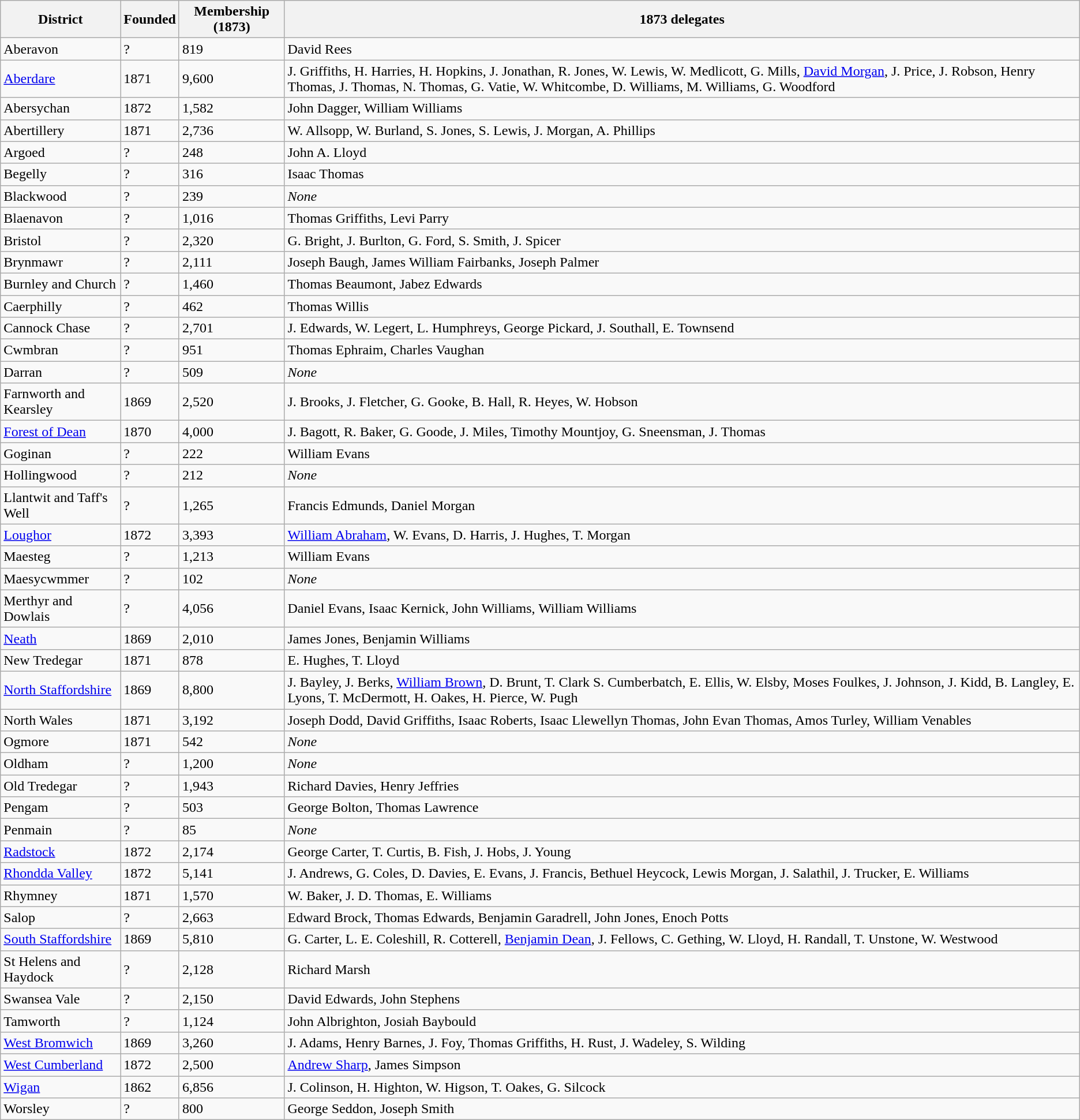<table class="wikitable sortable">
<tr>
<th>District</th>
<th>Founded</th>
<th>Membership (1873)</th>
<th>1873 delegates</th>
</tr>
<tr>
<td>Aberavon</td>
<td>?</td>
<td>819</td>
<td>David Rees</td>
</tr>
<tr>
<td><a href='#'>Aberdare</a></td>
<td>1871</td>
<td>9,600</td>
<td>J. Griffiths, H. Harries, H. Hopkins, J. Jonathan, R. Jones, W. Lewis, W. Medlicott, G. Mills, <a href='#'>David Morgan</a>, J. Price, J. Robson, Henry Thomas, J. Thomas, N. Thomas, G. Vatie, W. Whitcombe, D. Williams, M. Williams, G. Woodford</td>
</tr>
<tr>
<td>Abersychan</td>
<td>1872</td>
<td>1,582</td>
<td>John Dagger, William Williams</td>
</tr>
<tr>
<td>Abertillery</td>
<td>1871</td>
<td>2,736</td>
<td>W. Allsopp, W. Burland, S. Jones, S. Lewis, J. Morgan, A. Phillips</td>
</tr>
<tr>
<td>Argoed</td>
<td>?</td>
<td>248</td>
<td>John A. Lloyd</td>
</tr>
<tr>
<td>Begelly</td>
<td>?</td>
<td>316</td>
<td>Isaac Thomas</td>
</tr>
<tr>
<td>Blackwood</td>
<td>?</td>
<td>239</td>
<td><em>None</em></td>
</tr>
<tr>
<td>Blaenavon</td>
<td>?</td>
<td>1,016</td>
<td>Thomas Griffiths, Levi Parry</td>
</tr>
<tr>
<td>Bristol</td>
<td>?</td>
<td>2,320</td>
<td>G. Bright, J. Burlton, G. Ford, S. Smith, J. Spicer</td>
</tr>
<tr>
<td>Brynmawr</td>
<td>?</td>
<td>2,111</td>
<td>Joseph Baugh, James William Fairbanks, Joseph Palmer</td>
</tr>
<tr>
<td>Burnley and Church</td>
<td>?</td>
<td>1,460</td>
<td>Thomas Beaumont, Jabez Edwards</td>
</tr>
<tr>
<td>Caerphilly</td>
<td>?</td>
<td>462</td>
<td>Thomas Willis</td>
</tr>
<tr>
<td>Cannock Chase</td>
<td>?</td>
<td>2,701</td>
<td>J. Edwards, W. Legert, L. Humphreys, George Pickard, J. Southall, E. Townsend</td>
</tr>
<tr>
<td>Cwmbran</td>
<td>?</td>
<td>951</td>
<td>Thomas Ephraim, Charles Vaughan</td>
</tr>
<tr>
<td>Darran</td>
<td>?</td>
<td>509</td>
<td><em>None</em></td>
</tr>
<tr>
<td>Farnworth and Kearsley</td>
<td>1869</td>
<td>2,520</td>
<td>J. Brooks, J. Fletcher, G. Gooke, B. Hall, R. Heyes, W. Hobson</td>
</tr>
<tr>
<td><a href='#'>Forest of Dean</a></td>
<td>1870</td>
<td>4,000</td>
<td>J. Bagott, R. Baker, G. Goode, J. Miles, Timothy Mountjoy, G. Sneensman, J. Thomas</td>
</tr>
<tr>
<td>Goginan</td>
<td>?</td>
<td>222</td>
<td>William Evans</td>
</tr>
<tr>
<td>Hollingwood</td>
<td>?</td>
<td>212</td>
<td><em>None</em></td>
</tr>
<tr>
<td>Llantwit and Taff's Well</td>
<td>?</td>
<td>1,265</td>
<td>Francis Edmunds, Daniel Morgan</td>
</tr>
<tr>
<td><a href='#'>Loughor</a></td>
<td>1872</td>
<td>3,393</td>
<td><a href='#'>William Abraham</a>, W. Evans, D. Harris, J. Hughes, T. Morgan</td>
</tr>
<tr>
<td>Maesteg</td>
<td>?</td>
<td>1,213</td>
<td>William Evans</td>
</tr>
<tr>
<td>Maesycwmmer</td>
<td>?</td>
<td>102</td>
<td><em>None</em></td>
</tr>
<tr>
<td>Merthyr and Dowlais</td>
<td>?</td>
<td>4,056</td>
<td>Daniel Evans, Isaac Kernick, John Williams, William Williams</td>
</tr>
<tr>
<td><a href='#'>Neath</a></td>
<td>1869</td>
<td>2,010</td>
<td>James Jones, Benjamin Williams</td>
</tr>
<tr>
<td>New Tredegar</td>
<td>1871</td>
<td>878</td>
<td>E. Hughes, T. Lloyd</td>
</tr>
<tr>
<td><a href='#'>North Staffordshire</a></td>
<td>1869</td>
<td>8,800</td>
<td>J. Bayley, J. Berks, <a href='#'>William Brown</a>, D. Brunt, T. Clark S. Cumberbatch, E. Ellis, W. Elsby, Moses Foulkes, J. Johnson, J. Kidd, B. Langley, E. Lyons, T. McDermott, H. Oakes, H. Pierce, W. Pugh</td>
</tr>
<tr>
<td>North Wales</td>
<td>1871</td>
<td>3,192</td>
<td>Joseph Dodd, David Griffiths, Isaac Roberts, Isaac Llewellyn Thomas, John Evan Thomas, Amos Turley, William Venables</td>
</tr>
<tr>
<td>Ogmore</td>
<td>1871</td>
<td>542</td>
<td><em>None</em></td>
</tr>
<tr>
<td>Oldham</td>
<td>?</td>
<td>1,200</td>
<td><em>None</em></td>
</tr>
<tr>
<td>Old Tredegar</td>
<td>?</td>
<td>1,943</td>
<td>Richard Davies, Henry Jeffries</td>
</tr>
<tr>
<td>Pengam</td>
<td>?</td>
<td>503</td>
<td>George Bolton, Thomas Lawrence</td>
</tr>
<tr>
<td>Penmain</td>
<td>?</td>
<td>85</td>
<td><em>None</em></td>
</tr>
<tr>
<td><a href='#'>Radstock</a></td>
<td>1872</td>
<td>2,174</td>
<td>George Carter, T. Curtis, B. Fish, J. Hobs, J. Young</td>
</tr>
<tr>
<td><a href='#'>Rhondda Valley</a></td>
<td>1872</td>
<td>5,141</td>
<td>J. Andrews, G. Coles, D. Davies, E. Evans, J. Francis, Bethuel Heycock, Lewis Morgan, J. Salathil, J. Trucker, E. Williams</td>
</tr>
<tr>
<td>Rhymney</td>
<td>1871</td>
<td>1,570</td>
<td>W. Baker, J. D. Thomas, E. Williams</td>
</tr>
<tr>
<td>Salop</td>
<td>?</td>
<td>2,663</td>
<td>Edward Brock, Thomas Edwards, Benjamin Garadrell, John Jones, Enoch Potts</td>
</tr>
<tr>
<td><a href='#'>South Staffordshire</a></td>
<td>1869</td>
<td>5,810</td>
<td>G. Carter, L. E. Coleshill, R. Cotterell, <a href='#'>Benjamin Dean</a>, J. Fellows, C. Gething, W. Lloyd, H. Randall, T. Unstone, W. Westwood</td>
</tr>
<tr>
<td>St Helens and Haydock</td>
<td>?</td>
<td>2,128</td>
<td>Richard Marsh</td>
</tr>
<tr>
<td>Swansea Vale</td>
<td>?</td>
<td>2,150</td>
<td>David Edwards, John Stephens</td>
</tr>
<tr>
<td>Tamworth</td>
<td>?</td>
<td>1,124</td>
<td>John Albrighton, Josiah Baybould</td>
</tr>
<tr>
<td><a href='#'>West Bromwich</a></td>
<td>1869</td>
<td>3,260</td>
<td>J. Adams, Henry Barnes, J. Foy, Thomas Griffiths, H. Rust, J. Wadeley, S. Wilding</td>
</tr>
<tr>
<td><a href='#'>West Cumberland</a></td>
<td>1872</td>
<td>2,500</td>
<td><a href='#'>Andrew Sharp</a>, James Simpson</td>
</tr>
<tr>
<td><a href='#'>Wigan</a></td>
<td>1862</td>
<td>6,856</td>
<td>J. Colinson, H. Highton, W. Higson, T. Oakes, G. Silcock</td>
</tr>
<tr>
<td>Worsley</td>
<td>?</td>
<td>800</td>
<td>George Seddon, Joseph Smith</td>
</tr>
</table>
